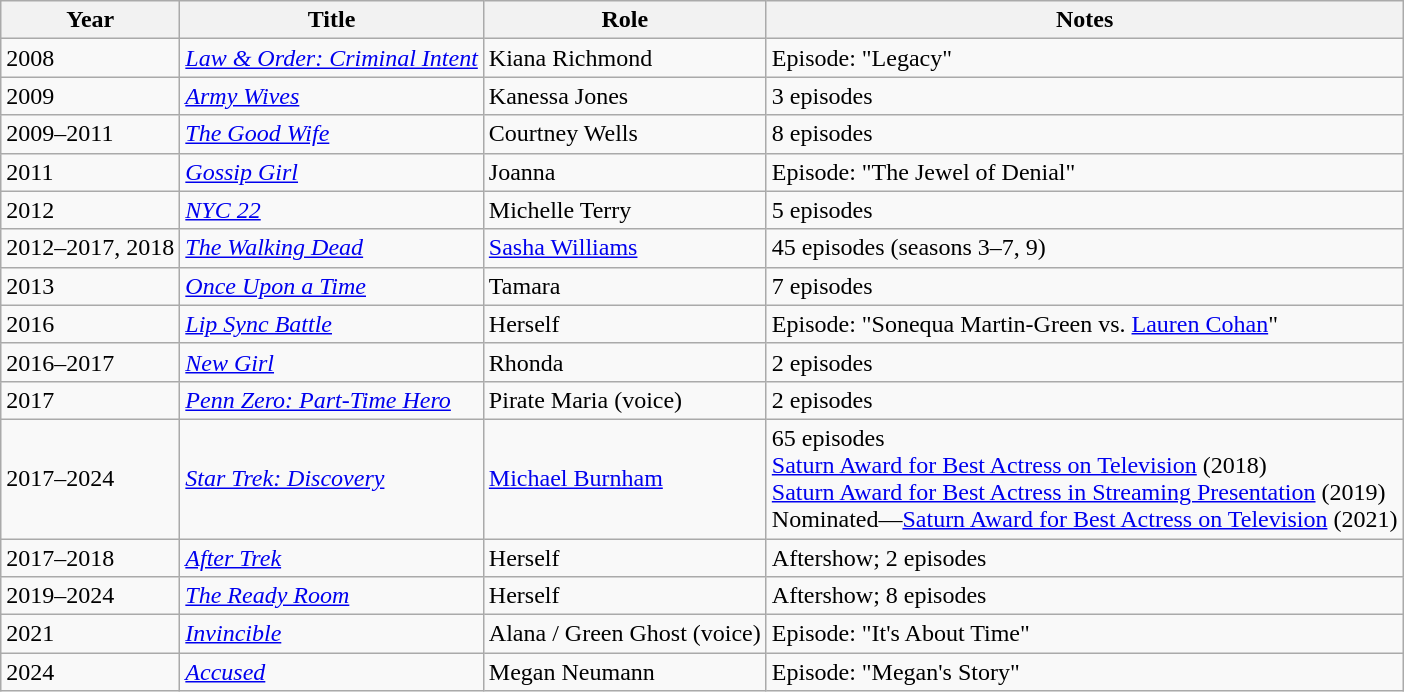<table class="wikitable sortable">
<tr>
<th>Year</th>
<th>Title</th>
<th>Role</th>
<th class="unsortable">Notes</th>
</tr>
<tr>
<td>2008</td>
<td><em><a href='#'>Law & Order: Criminal Intent</a></em></td>
<td>Kiana Richmond</td>
<td>Episode: "Legacy"</td>
</tr>
<tr>
<td>2009</td>
<td><em><a href='#'>Army Wives</a></em></td>
<td>Kanessa Jones</td>
<td>3 episodes</td>
</tr>
<tr>
<td>2009–2011</td>
<td><em><a href='#'>The Good Wife</a></em></td>
<td>Courtney Wells</td>
<td>8 episodes</td>
</tr>
<tr>
<td>2011</td>
<td><em><a href='#'>Gossip Girl</a></em></td>
<td>Joanna</td>
<td>Episode: "The Jewel of Denial"</td>
</tr>
<tr>
<td>2012</td>
<td><em><a href='#'>NYC 22</a></em></td>
<td>Michelle Terry</td>
<td>5 episodes</td>
</tr>
<tr>
<td>2012–2017, 2018</td>
<td><em><a href='#'>The Walking Dead</a></em></td>
<td><a href='#'>Sasha Williams</a></td>
<td>45 episodes (seasons 3–7, 9)</td>
</tr>
<tr>
<td>2013</td>
<td><em><a href='#'>Once Upon a Time</a></em></td>
<td>Tamara</td>
<td>7 episodes</td>
</tr>
<tr>
<td>2016</td>
<td><em><a href='#'>Lip Sync Battle</a></em></td>
<td>Herself</td>
<td>Episode: "Sonequa Martin-Green vs. <a href='#'>Lauren Cohan</a>"</td>
</tr>
<tr>
<td>2016–2017</td>
<td><em><a href='#'>New Girl</a></em></td>
<td>Rhonda</td>
<td>2 episodes</td>
</tr>
<tr>
<td>2017</td>
<td><em><a href='#'>Penn Zero: Part-Time Hero</a></em></td>
<td>Pirate Maria (voice)</td>
<td>2 episodes</td>
</tr>
<tr>
<td>2017–2024</td>
<td><em><a href='#'>Star Trek: Discovery</a></em></td>
<td><a href='#'>Michael Burnham</a></td>
<td>65 episodes<br><a href='#'>Saturn Award for Best Actress on Television</a> (2018)<br><a href='#'>Saturn Award for Best Actress in Streaming Presentation</a> (2019)<br>Nominated—<a href='#'>Saturn Award for Best Actress on Television</a> (2021)</td>
</tr>
<tr>
<td>2017–2018</td>
<td><em><a href='#'>After Trek</a></em></td>
<td>Herself</td>
<td>Aftershow; 2 episodes</td>
</tr>
<tr>
<td>2019–2024</td>
<td><em><a href='#'>The Ready Room</a></em></td>
<td>Herself</td>
<td>Aftershow; 8 episodes</td>
</tr>
<tr>
<td>2021</td>
<td><em><a href='#'>Invincible</a></em></td>
<td>Alana / Green Ghost (voice)</td>
<td>Episode: "It's About Time"</td>
</tr>
<tr>
<td>2024</td>
<td><em><a href='#'>Accused</a></em></td>
<td>Megan Neumann</td>
<td>Episode: "Megan's Story"</td>
</tr>
</table>
